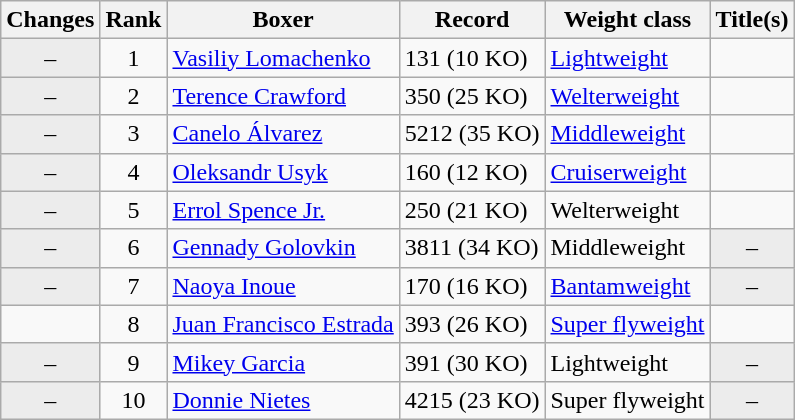<table class="wikitable ">
<tr>
<th>Changes</th>
<th>Rank</th>
<th>Boxer</th>
<th>Record</th>
<th>Weight class</th>
<th>Title(s)</th>
</tr>
<tr>
<td align=center bgcolor=#ECECEC>–</td>
<td align=center>1</td>
<td><a href='#'>Vasiliy Lomachenko</a></td>
<td>131 (10 KO)</td>
<td><a href='#'>Lightweight</a></td>
<td></td>
</tr>
<tr>
<td align=center bgcolor=#ECECEC>–</td>
<td align=center>2</td>
<td><a href='#'>Terence Crawford</a></td>
<td>350 (25 KO)</td>
<td><a href='#'>Welterweight</a></td>
<td></td>
</tr>
<tr>
<td align=center bgcolor=#ECECEC>–</td>
<td align=center>3</td>
<td><a href='#'>Canelo Álvarez</a></td>
<td>5212 (35 KO)</td>
<td><a href='#'>Middleweight</a></td>
<td></td>
</tr>
<tr>
<td align=center bgcolor=#ECECEC>–</td>
<td align=center>4</td>
<td><a href='#'>Oleksandr Usyk</a></td>
<td>160 (12 KO)</td>
<td><a href='#'>Cruiserweight</a></td>
<td></td>
</tr>
<tr>
<td align=center bgcolor=#ECECEC>–</td>
<td align=center>5</td>
<td><a href='#'>Errol Spence Jr.</a></td>
<td>250 (21 KO)</td>
<td>Welterweight</td>
<td></td>
</tr>
<tr>
<td align=center bgcolor=#ECECEC>–</td>
<td align=center>6</td>
<td><a href='#'>Gennady Golovkin</a></td>
<td>3811 (34 KO)</td>
<td>Middleweight</td>
<td align=center bgcolor=#ECECEC data-sort-value="Z">–</td>
</tr>
<tr>
<td align=center bgcolor=#ECECEC>–</td>
<td align=center>7</td>
<td><a href='#'>Naoya Inoue</a></td>
<td>170 (16 KO)</td>
<td><a href='#'>Bantamweight</a></td>
<td align=center bgcolor=#ECECEC data-sort-value="Z">–</td>
</tr>
<tr>
<td align=center></td>
<td align=center>8</td>
<td><a href='#'>Juan Francisco Estrada</a></td>
<td>393 (26 KO)</td>
<td><a href='#'>Super flyweight</a></td>
<td></td>
</tr>
<tr>
<td align=center bgcolor=#ECECEC>–</td>
<td align=center>9</td>
<td><a href='#'>Mikey Garcia</a></td>
<td>391 (30 KO)</td>
<td>Lightweight</td>
<td align=center bgcolor=#ECECEC data-sort-value="Z">–</td>
</tr>
<tr>
<td align=center bgcolor=#ECECEC>–</td>
<td align=center>10</td>
<td><a href='#'>Donnie Nietes</a></td>
<td>4215 (23 KO)</td>
<td>Super flyweight</td>
<td align=center bgcolor=#ECECEC data-sort-value="Z">–</td>
</tr>
</table>
